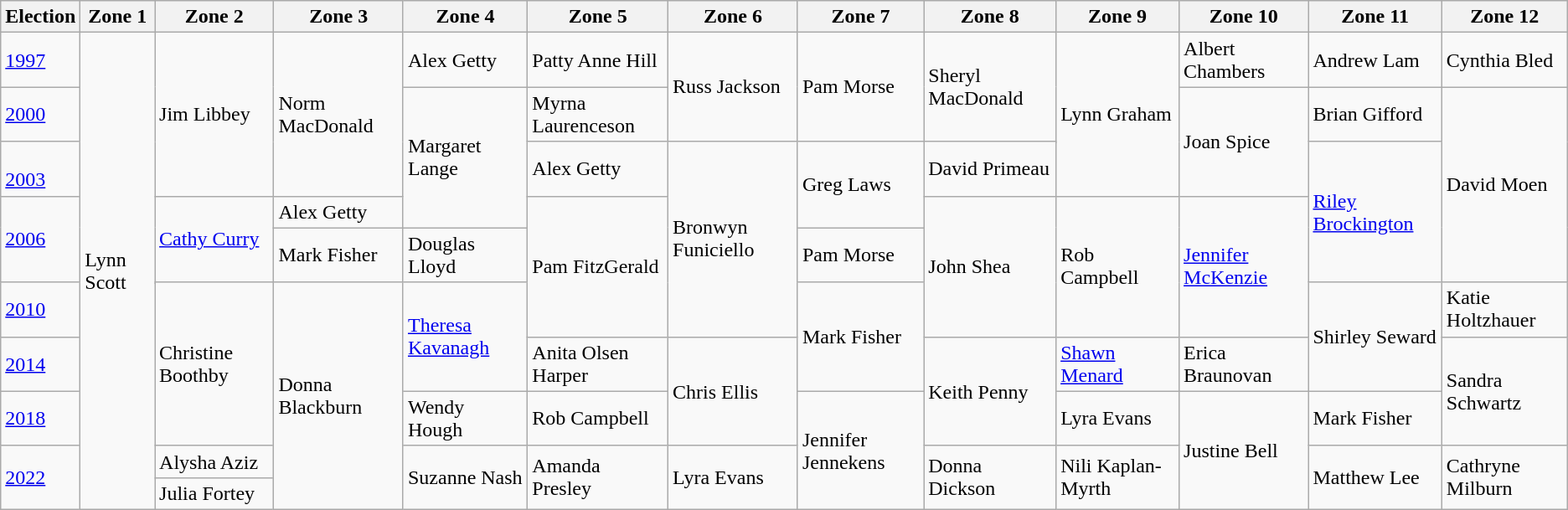<table class="wikitable">
<tr>
<th>Election</th>
<th>Zone 1</th>
<th>Zone 2</th>
<th>Zone 3</th>
<th>Zone 4</th>
<th>Zone 5</th>
<th>Zone 6</th>
<th>Zone 7</th>
<th>Zone 8</th>
<th>Zone 9</th>
<th>Zone 10</th>
<th>Zone 11</th>
<th>Zone 12</th>
</tr>
<tr>
<td><a href='#'>1997</a></td>
<td rowspan="13">Lynn Scott</td>
<td rowspan="4">Jim Libbey</td>
<td rowspan="4">Norm MacDonald</td>
<td>Alex Getty</td>
<td>Patty Anne Hill</td>
<td rowspan="2">Russ Jackson</td>
<td rowspan="2">Pam Morse</td>
<td rowspan="3">Sheryl MacDonald</td>
<td rowspan="4">Lynn Graham</td>
<td>Albert Chambers</td>
<td>Andrew Lam</td>
<td>Cynthia Bled</td>
</tr>
<tr>
<td><a href='#'>2000</a></td>
<td rowspan="4">Margaret Lange</td>
<td>Myrna Laurenceson</td>
<td rowspan="3">Joan Spice</td>
<td>Brian Gifford</td>
<td rowspan="5">David Moen</td>
</tr>
<tr>
<td rowspan="2"><br><a href='#'>2003</a></td>
<td rowspan="2">Alex Getty</td>
<td rowspan="6">Bronwyn Funiciello</td>
<td rowspan="3">Greg Laws</td>
<td rowspan="4"><a href='#'>Riley Brockington</a></td>
</tr>
<tr>
<td>David Primeau</td>
</tr>
<tr>
<td rowspan="2"><a href='#'>2006</a></td>
<td rowspan="3"><a href='#'>Cathy Curry</a></td>
<td>Alex Getty</td>
<td rowspan="4">Pam FitzGerald</td>
<td rowspan="4">John Shea</td>
<td rowspan="4">Rob Campbell</td>
<td rowspan="4"><a href='#'>Jennifer McKenzie</a></td>
</tr>
<tr>
<td>Mark Fisher</td>
<td>Douglas Lloyd</td>
<td>Pam Morse </td>
</tr>
<tr>
<td rowspan="2"><a href='#'>2010</a></td>
<td rowspan="7">Donna Blackburn</td>
<td rowspan="3"><a href='#'>Theresa Kavanagh</a></td>
<td rowspan="3">Mark Fisher</td>
<td rowspan="3">Shirley Seward</td>
<td rowspan="2">Katie Holtzhauer</td>
</tr>
<tr>
<td rowspan="4">Christine Boothby</td>
</tr>
<tr>
<td><a href='#'>2014</a></td>
<td>Anita Olsen Harper</td>
<td rowspan="3">Chris Ellis</td>
<td rowspan="3">Keith Penny</td>
<td><a href='#'>Shawn Menard</a></td>
<td rowspan="2">Erica Braunovan</td>
<td rowspan="3">Sandra Schwartz</td>
</tr>
<tr>
<td rowspan="2"><a href='#'>2018</a></td>
<td rowspan="2">Wendy Hough</td>
<td rowspan="2">Rob Campbell</td>
<td rowspan="4">Jennifer Jennekens</td>
<td rowspan="2">Lyra Evans</td>
<td rowspan="2">Mark Fisher</td>
</tr>
<tr>
<td rowspan="3">Justine Bell</td>
</tr>
<tr>
<td rowspan="2"><a href='#'>2022</a></td>
<td>Alysha Aziz</td>
<td rowspan="2">Suzanne Nash</td>
<td rowspan="2">Amanda Presley</td>
<td rowspan="2">Lyra Evans</td>
<td rowspan="2">Donna Dickson</td>
<td rowspan="2">Nili Kaplan-Myrth</td>
<td rowspan="2">Matthew Lee</td>
<td rowspan="2">Cathryne Milburn</td>
</tr>
<tr>
<td>Julia Fortey</td>
</tr>
</table>
